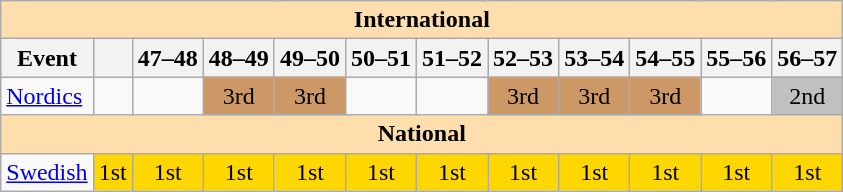<table class="wikitable" style="text-align:center">
<tr>
<th style="background-color: #ffdead; " colspan=12 align=center>International</th>
</tr>
<tr>
<th>Event</th>
<th></th>
<th>47–48</th>
<th>48–49</th>
<th>49–50</th>
<th>50–51</th>
<th>51–52</th>
<th>52–53</th>
<th>53–54</th>
<th>54–55</th>
<th>55–56</th>
<th>56–57</th>
</tr>
<tr>
<td align=left><a href='#'>Nordics</a></td>
<td></td>
<td></td>
<td bgcolor=cc9966>3rd</td>
<td bgcolor=cc9966>3rd</td>
<td></td>
<td></td>
<td bgcolor=cc9966>3rd</td>
<td bgcolor=cc9966>3rd</td>
<td bgcolor=cc9966>3rd</td>
<td></td>
<td bgcolor=silver>2nd</td>
</tr>
<tr>
<th style="background-color: #ffdead; " colspan=12 align=center>National</th>
</tr>
<tr>
<td align=left><a href='#'>Swedish</a></td>
<td bgcolor=gold>1st</td>
<td bgcolor=gold>1st</td>
<td bgcolor=gold>1st</td>
<td bgcolor=gold>1st</td>
<td bgcolor=gold>1st</td>
<td bgcolor=gold>1st</td>
<td bgcolor=gold>1st</td>
<td bgcolor=gold>1st</td>
<td bgcolor=gold>1st</td>
<td bgcolor=gold>1st</td>
<td bgcolor=gold>1st</td>
</tr>
</table>
